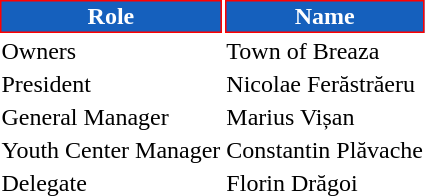<table class="toccolours">
<tr>
<th style="background:#1560bd;color:#FFFFFF;border:1px solid #FF0000;">Role</th>
<th style="background:#1560bd;color:#FFFFFF;border:1px solid #FF0000;">Name</th>
</tr>
<tr>
<td>Owners</td>
<td> Town of Breaza</td>
</tr>
<tr>
<td>President</td>
<td> Nicolae Ferăstrăeru</td>
</tr>
<tr>
<td>General Manager</td>
<td> Marius Vișan</td>
</tr>
<tr>
<td>Youth Center Manager</td>
<td> Constantin Plăvache</td>
</tr>
<tr>
<td>Delegate</td>
<td> Florin Drăgoi</td>
</tr>
</table>
